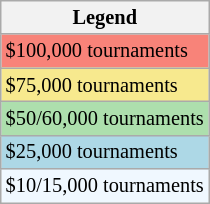<table class="wikitable" style="font-size:85%;">
<tr>
<th>Legend</th>
</tr>
<tr style="background:#f88379;">
<td>$100,000 tournaments</td>
</tr>
<tr style="background:#f7e98e;">
<td>$75,000 tournaments</td>
</tr>
<tr style="background:#addfad;">
<td>$50/60,000 tournaments</td>
</tr>
<tr style="background:lightblue;">
<td>$25,000 tournaments</td>
</tr>
<tr style="background:#f0f8ff;">
<td>$10/15,000 tournaments</td>
</tr>
</table>
